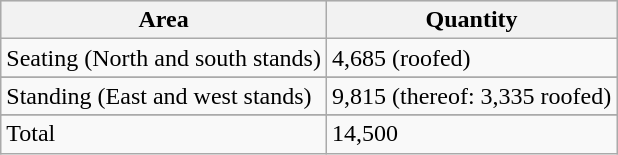<table class="wikitable">
<tr style="background:#ddd">
<th>Area</th>
<th>Quantity</th>
</tr>
<tr>
<td>Seating (North and south stands)</td>
<td>4,685 (roofed)</td>
</tr>
<tr style="background:#eee">
</tr>
<tr>
<td>Standing (East and west stands)</td>
<td>9,815  (thereof: 3,335 roofed)</td>
</tr>
<tr style="background:#eee">
</tr>
<tr>
<td>Total</td>
<td>14,500</td>
</tr>
</table>
